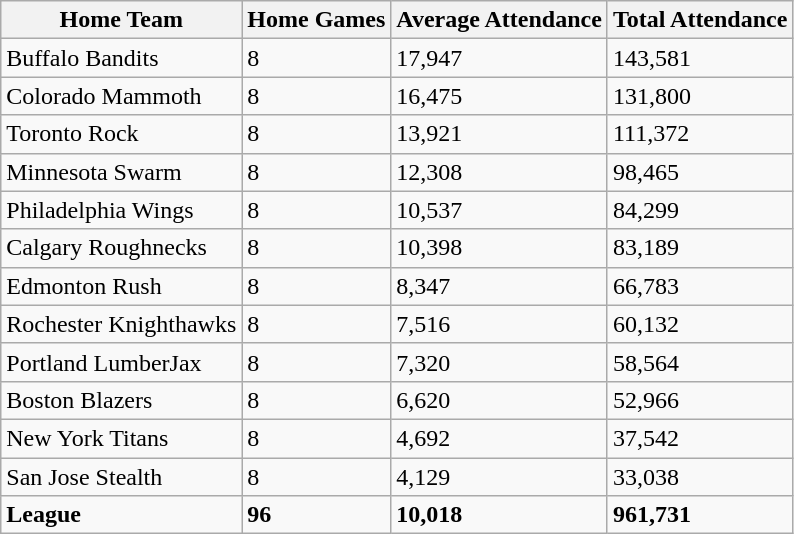<table class="wikitable sortable">
<tr>
<th>Home Team</th>
<th>Home Games</th>
<th>Average Attendance</th>
<th>Total Attendance</th>
</tr>
<tr>
<td>Buffalo Bandits</td>
<td>8</td>
<td>17,947</td>
<td>143,581</td>
</tr>
<tr>
<td>Colorado Mammoth</td>
<td>8</td>
<td>16,475</td>
<td>131,800</td>
</tr>
<tr>
<td>Toronto Rock</td>
<td>8</td>
<td>13,921</td>
<td>111,372</td>
</tr>
<tr>
<td>Minnesota Swarm</td>
<td>8</td>
<td>12,308</td>
<td>98,465</td>
</tr>
<tr>
<td>Philadelphia Wings</td>
<td>8</td>
<td>10,537</td>
<td>84,299</td>
</tr>
<tr>
<td>Calgary Roughnecks</td>
<td>8</td>
<td>10,398</td>
<td>83,189</td>
</tr>
<tr>
<td>Edmonton Rush</td>
<td>8</td>
<td>8,347</td>
<td>66,783</td>
</tr>
<tr>
<td>Rochester Knighthawks</td>
<td>8</td>
<td>7,516</td>
<td>60,132</td>
</tr>
<tr>
<td>Portland LumberJax</td>
<td>8</td>
<td>7,320</td>
<td>58,564</td>
</tr>
<tr>
<td>Boston Blazers</td>
<td>8</td>
<td>6,620</td>
<td>52,966</td>
</tr>
<tr>
<td>New York Titans</td>
<td>8</td>
<td>4,692</td>
<td>37,542</td>
</tr>
<tr>
<td>San Jose Stealth</td>
<td>8</td>
<td>4,129</td>
<td>33,038</td>
</tr>
<tr class="sortbottom">
<td><strong>League</strong></td>
<td><strong>96</strong></td>
<td><strong>10,018</strong></td>
<td><strong>961,731</strong></td>
</tr>
</table>
